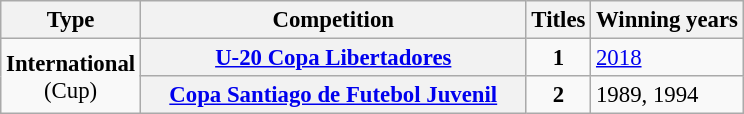<table class="wikitable sortable plainrowheaders" style="font-size:95%; text-align:center;">
<tr>
<th>Type</th>
<th width=250px>Competition</th>
<th>Titles</th>
<th>Winning years</th>
</tr>
<tr>
<td rowspan=2><strong>International</strong><br>(Cup)</td>
<th scope=col><a href='#'>U-20 Copa Libertadores</a></th>
<td><strong>1</strong></td>
<td align="left"><a href='#'>2018</a></td>
</tr>
<tr>
<th scope=col><a href='#'>Copa Santiago de Futebol Juvenil</a></th>
<td><strong>2</strong></td>
<td align="left">1989, 1994</td>
</tr>
</table>
